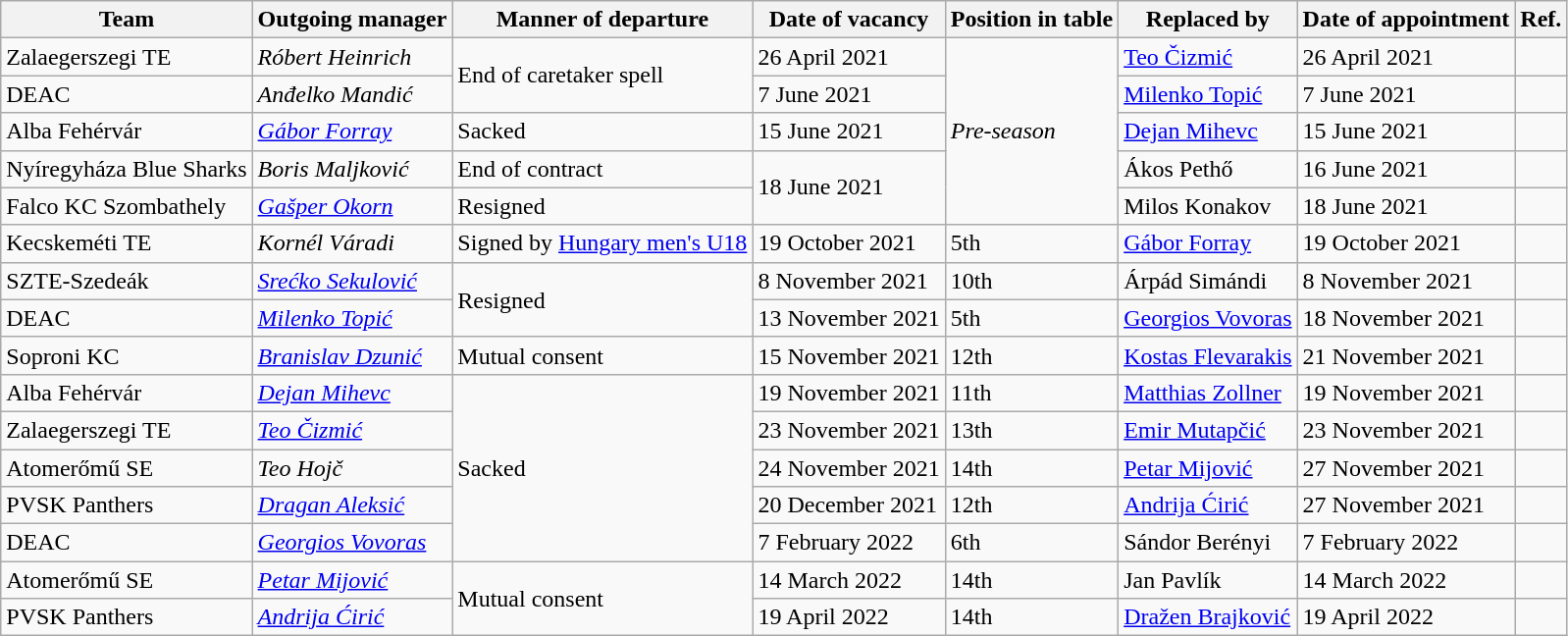<table class="wikitable sortable">
<tr>
<th>Team</th>
<th>Outgoing manager</th>
<th>Manner of departure</th>
<th>Date of vacancy</th>
<th>Position in table</th>
<th>Replaced by</th>
<th>Date of appointment</th>
<th>Ref.</th>
</tr>
<tr>
<td align="left">Zalaegerszegi TE</td>
<td align="left"> <em>Róbert Heinrich</em></td>
<td rowspan=2>End of caretaker spell</td>
<td>26 April 2021</td>
<td rowspan=5><em>Pre-season</em></td>
<td align="left"> <a href='#'>Teo Čizmić</a></td>
<td>26 April 2021</td>
<td></td>
</tr>
<tr>
<td align="left">DEAC</td>
<td align="left"> <em>Anđelko Mandić</em></td>
<td>7 June 2021</td>
<td align="left"> <a href='#'>Milenko Topić</a></td>
<td>7 June 2021</td>
<td></td>
</tr>
<tr>
<td align="left">Alba Fehérvár</td>
<td align="left"> <em><a href='#'>Gábor Forray</a></em></td>
<td>Sacked</td>
<td>15 June 2021</td>
<td align="left"> <a href='#'>Dejan Mihevc</a></td>
<td>15 June 2021</td>
<td></td>
</tr>
<tr>
<td align="left">Nyíregyháza Blue Sharks</td>
<td align="left"> <em>Boris Maljković</em></td>
<td>End of contract</td>
<td rowspan=2>18 June 2021</td>
<td align="left"> Ákos Pethő</td>
<td>16 June 2021</td>
<td></td>
</tr>
<tr>
<td align="left">Falco KC Szombathely</td>
<td align="left"> <em><a href='#'>Gašper Okorn</a></em></td>
<td>Resigned</td>
<td align="left">  Milos Konakov</td>
<td>18 June 2021</td>
<td></td>
</tr>
<tr>
<td align="left">Kecskeméti TE</td>
<td align="left"> <em>Kornél Váradi</em></td>
<td>Signed by <a href='#'>Hungary men's U18</a></td>
<td>19 October 2021</td>
<td>5th</td>
<td align="left"> <a href='#'>Gábor Forray</a></td>
<td>19 October 2021</td>
<td></td>
</tr>
<tr>
<td align="left">SZTE-Szedeák</td>
<td align="left"> <em><a href='#'>Srećko Sekulović</a></em></td>
<td rowspan=2>Resigned</td>
<td>8 November 2021</td>
<td>10th</td>
<td align="left"> Árpád Simándi</td>
<td>8 November 2021</td>
<td></td>
</tr>
<tr>
<td align="left">DEAC</td>
<td align="left"> <em><a href='#'>Milenko Topić</a></em></td>
<td>13 November 2021</td>
<td>5th</td>
<td align="left"> <a href='#'>Georgios Vovoras</a></td>
<td>18 November 2021</td>
<td></td>
</tr>
<tr>
<td align="left">Soproni KC</td>
<td align="left">  <em><a href='#'>Branislav Dzunić</a></em></td>
<td>Mutual consent</td>
<td>15 November 2021</td>
<td>12th</td>
<td align="left"> <a href='#'>Kostas Flevarakis</a></td>
<td>21 November 2021</td>
<td></td>
</tr>
<tr>
<td align="left">Alba Fehérvár</td>
<td align="left"> <em><a href='#'>Dejan Mihevc</a></em></td>
<td rowspan=5>Sacked</td>
<td>19 November 2021</td>
<td>11th</td>
<td align="left"> <a href='#'>Matthias Zollner</a></td>
<td>19 November 2021</td>
<td></td>
</tr>
<tr>
<td align="left">Zalaegerszegi TE</td>
<td align="left"> <em><a href='#'>Teo Čizmić</a></em></td>
<td>23 November 2021</td>
<td>13th</td>
<td align="left"> <a href='#'>Emir Mutapčić</a></td>
<td>23 November 2021</td>
<td></td>
</tr>
<tr>
<td align="left">Atomerőmű SE</td>
<td align="left"> <em>Teo Hojč</em></td>
<td>24 November 2021</td>
<td>14th</td>
<td align="left"> <a href='#'>Petar Mijović</a></td>
<td>27 November 2021</td>
<td></td>
</tr>
<tr>
<td align="left">PVSK Panthers</td>
<td align="left"> <em><a href='#'>Dragan Aleksić</a></em></td>
<td>20 December 2021</td>
<td>12th</td>
<td align="left">  <a href='#'>Andrija Ćirić</a></td>
<td>27 November 2021</td>
<td></td>
</tr>
<tr>
<td align="left">DEAC</td>
<td align="left"> <em><a href='#'>Georgios Vovoras</a></em></td>
<td>7 February 2022</td>
<td>6th</td>
<td align="left"> Sándor Berényi</td>
<td>7 February 2022</td>
<td></td>
</tr>
<tr>
<td align="left">Atomerőmű SE</td>
<td align="left"> <em><a href='#'>Petar Mijović</a></em></td>
<td rowspan=2>Mutual consent</td>
<td>14 March 2022</td>
<td>14th</td>
<td align="left"> Jan Pavlík</td>
<td>14 March 2022</td>
<td></td>
</tr>
<tr>
<td align="left">PVSK Panthers</td>
<td align="left">  <em><a href='#'>Andrija Ćirić</a></em></td>
<td>19 April 2022</td>
<td>14th</td>
<td align="left"> <a href='#'>Dražen Brajković</a></td>
<td>19 April 2022</td>
<td></td>
</tr>
</table>
